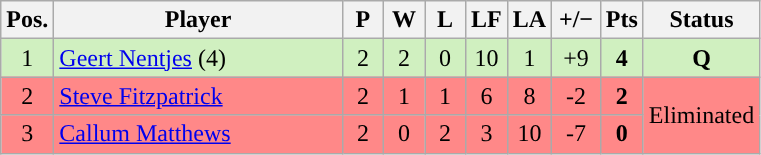<table class="wikitable" style="text-align:center; margin: 1em auto 1em auto, align:left">
<tr>
<th width=20>Pos.</th>
<th width=185>Player</th>
<th width=20>P</th>
<th width=20>W</th>
<th width=20>L</th>
<th width=20>LF</th>
<th width=20>LA</th>
<th width=25>+/−</th>
<th width=20>Pts</th>
<th width=70>Status</th>
</tr>
<tr style="background:#D0F0C0;">
<td>1</td>
<td align=left> <a href='#'>Geert Nentjes</a> (4)</td>
<td>2</td>
<td>2</td>
<td>0</td>
<td>10</td>
<td>1</td>
<td>+9</td>
<td><strong>4</strong></td>
<td rowspan=1><strong>Q</strong></td>
</tr>
<tr style="background:#FF8888;">
<td>2</td>
<td align=left> <a href='#'>Steve Fitzpatrick</a></td>
<td>2</td>
<td>1</td>
<td>1</td>
<td>6</td>
<td>8</td>
<td>-2</td>
<td><strong>2</strong></td>
<td rowspan=2>Eliminated</td>
</tr>
<tr style="background:#FF8888;">
<td>3</td>
<td align=left> <a href='#'>Callum Matthews</a></td>
<td>2</td>
<td>0</td>
<td>2</td>
<td>3</td>
<td>10</td>
<td>-7</td>
<td><strong>0</strong></td>
</tr>
</table>
